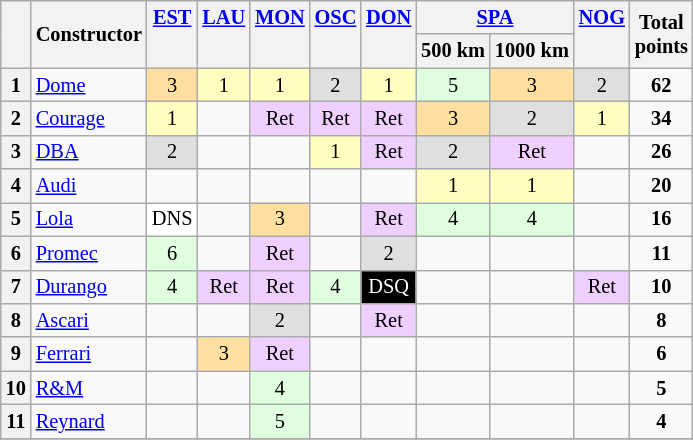<table class="wikitable" style="font-size: 85%; text-align:center;">
<tr valign="top">
<th rowspan=2 valign=middle></th>
<th rowspan=2 valign=middle>Constructor</th>
<th rowspan=2><a href='#'>EST</a><br></th>
<th rowspan=2><a href='#'>LAU</a><br></th>
<th rowspan=2><a href='#'>MON</a><br></th>
<th rowspan=2><a href='#'>OSC</a><br></th>
<th rowspan=2><a href='#'>DON</a><br></th>
<th colspan=2><a href='#'>SPA</a> </th>
<th rowspan=2><a href='#'>NOG</a><br></th>
<th rowspan=2 valign=middle>Total<br>points</th>
</tr>
<tr>
<th>500 km</th>
<th>1000 km</th>
</tr>
<tr>
<th>1</th>
<td align=left><a href='#'>Dome</a></td>
<td style="background:#FFDF9F;">3</td>
<td style="background:#FFFFBF;">1</td>
<td style="background:#FFFFBF;">1</td>
<td style="background:#DFDFDF;">2</td>
<td style="background:#FFFFBF;">1</td>
<td style="background:#DFFFDF;">5</td>
<td style="background:#FFDF9F;">3</td>
<td style="background:#DFDFDF;">2</td>
<td><strong>62</strong></td>
</tr>
<tr>
<th>2</th>
<td align=left><a href='#'>Courage</a></td>
<td style="background:#FFFFBF;">1</td>
<td></td>
<td style="background:#EFCFFF;">Ret</td>
<td style="background:#EFCFFF;">Ret</td>
<td style="background:#EFCFFF;">Ret</td>
<td style="background:#FFDF9F;">3</td>
<td style="background:#DFDFDF;">2</td>
<td style="background:#FFFFBF;">1</td>
<td><strong>34</strong></td>
</tr>
<tr>
<th>3</th>
<td align=left><a href='#'>DBA</a></td>
<td style="background:#DFDFDF;">2</td>
<td></td>
<td></td>
<td style="background:#FFFFBF;">1</td>
<td style="background:#EFCFFF;">Ret</td>
<td style="background:#DFDFDF;">2</td>
<td style="background:#EFCFFF;">Ret</td>
<td></td>
<td><strong>26</strong></td>
</tr>
<tr>
<th>4</th>
<td align=left><a href='#'>Audi</a></td>
<td></td>
<td></td>
<td></td>
<td></td>
<td></td>
<td style="background:#FFFFBF;">1</td>
<td style="background:#FFFFBF;">1</td>
<td></td>
<td><strong>20</strong></td>
</tr>
<tr>
<th>5</th>
<td align=left><a href='#'>Lola</a></td>
<td style="background:#FFFFFF;">DNS</td>
<td></td>
<td style="background:#FFDF9F;">3</td>
<td></td>
<td style="background:#EFCFFF;">Ret</td>
<td style="background:#DFFFDF;">4</td>
<td style="background:#DFFFDF;">4</td>
<td></td>
<td><strong>16</strong></td>
</tr>
<tr>
<th>6</th>
<td align=left><a href='#'>Promec</a></td>
<td style="background:#DFFFDF;">6</td>
<td></td>
<td style="background:#EFCFFF;">Ret</td>
<td></td>
<td style="background:#DFDFDF;">2</td>
<td></td>
<td></td>
<td></td>
<td><strong>11</strong></td>
</tr>
<tr>
<th>7</th>
<td align=left><a href='#'>Durango</a></td>
<td style="background:#DFFFDF;">4</td>
<td style="background:#EFCFFF;">Ret</td>
<td style="background:#EFCFFF;">Ret</td>
<td style="background:#DFFFDF;">4</td>
<td style="background-color:#000000; color:white">DSQ</td>
<td></td>
<td></td>
<td style="background:#EFCFFF;">Ret</td>
<td><strong>10</strong></td>
</tr>
<tr>
<th>8</th>
<td align=left><a href='#'>Ascari</a></td>
<td></td>
<td></td>
<td style="background:#DFDFDF;">2</td>
<td></td>
<td style="background:#EFCFFF;">Ret</td>
<td></td>
<td></td>
<td></td>
<td><strong>8</strong></td>
</tr>
<tr>
<th>9</th>
<td align=left><a href='#'>Ferrari</a></td>
<td></td>
<td style="background:#FFDF9F;">3</td>
<td style="background:#EFCFFF;">Ret</td>
<td></td>
<td></td>
<td></td>
<td></td>
<td></td>
<td><strong>6</strong></td>
</tr>
<tr>
<th>10</th>
<td align=left><a href='#'>R&M</a></td>
<td></td>
<td></td>
<td style="background:#DFFFDF;">4</td>
<td></td>
<td></td>
<td></td>
<td></td>
<td></td>
<td><strong>5</strong></td>
</tr>
<tr>
<th>11</th>
<td align=left><a href='#'>Reynard</a></td>
<td></td>
<td></td>
<td style="background:#DFFFDF;">5</td>
<td></td>
<td></td>
<td></td>
<td></td>
<td></td>
<td><strong>4</strong></td>
</tr>
<tr>
</tr>
</table>
